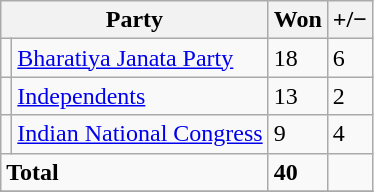<table class="sortable wikitable">
<tr>
<th colspan="2">Party</th>
<th>Won</th>
<th><strong>+/−</strong></th>
</tr>
<tr>
<td></td>
<td><a href='#'>Bharatiya Janata Party</a></td>
<td>18</td>
<td>6</td>
</tr>
<tr>
<td></td>
<td><a href='#'>Independents</a></td>
<td>13</td>
<td>2</td>
</tr>
<tr>
<td></td>
<td><a href='#'>Indian National Congress</a></td>
<td>9</td>
<td>4</td>
</tr>
<tr>
<td colspan="2"><strong>Total</strong></td>
<td><strong>40</strong></td>
<td></td>
</tr>
<tr>
</tr>
</table>
